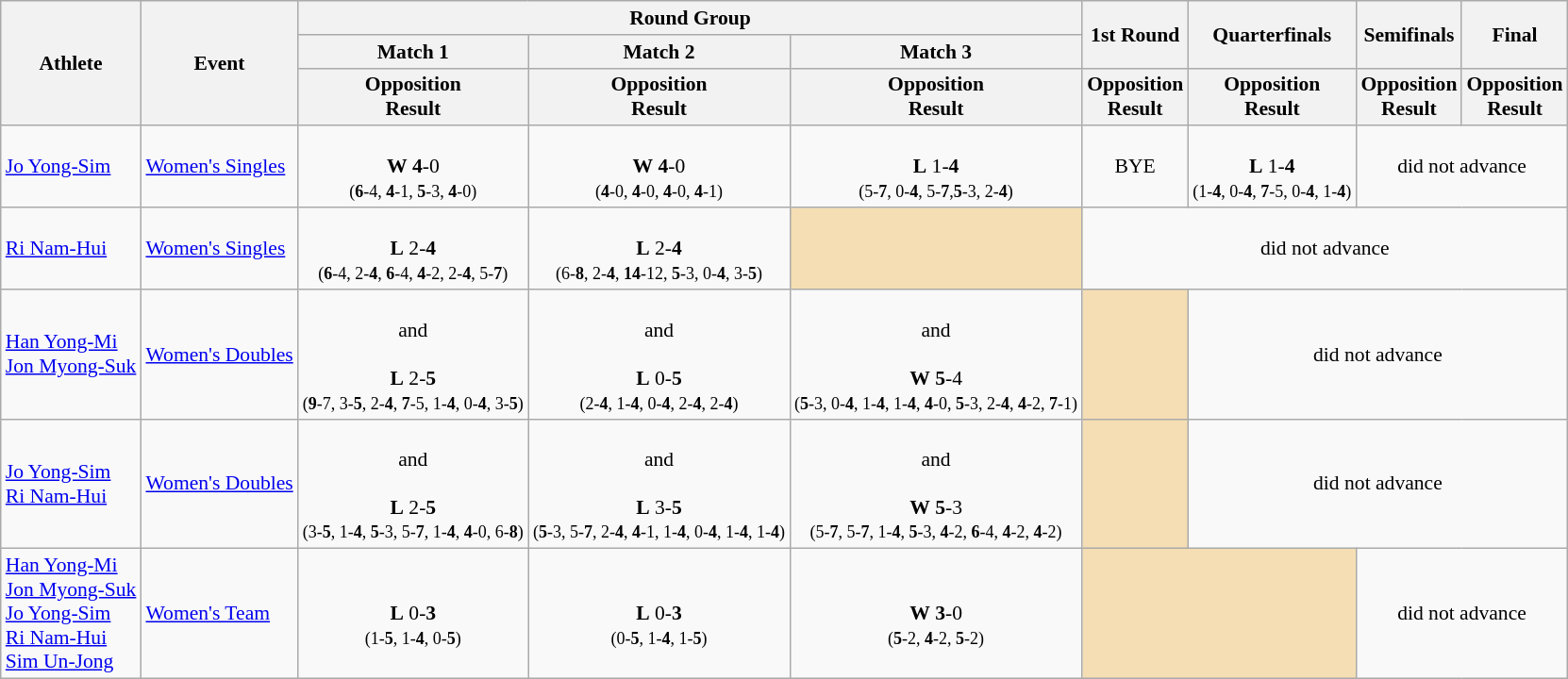<table class="wikitable" border="1" style="font-size:90%">
<tr>
<th rowspan=3>Athlete</th>
<th rowspan=3>Event</th>
<th colspan=3>Round Group</th>
<th rowspan=2>1st Round</th>
<th rowspan=2>Quarterfinals</th>
<th rowspan=2>Semifinals</th>
<th rowspan=2>Final</th>
</tr>
<tr>
<th>Match 1</th>
<th>Match 2</th>
<th>Match 3</th>
</tr>
<tr>
<th>Opposition<br>Result</th>
<th>Opposition<br>Result</th>
<th>Opposition<br>Result</th>
<th>Opposition<br>Result</th>
<th>Opposition<br>Result</th>
<th>Opposition<br>Result</th>
<th>Opposition<br>Result</th>
</tr>
<tr>
<td><a href='#'>Jo Yong-Sim</a></td>
<td><a href='#'>Women's Singles</a></td>
<td align=center><br><strong>W</strong> <strong>4</strong>-0<br><small>(<strong>6</strong>-4, <strong>4</strong>-1, <strong>5</strong>-3, <strong>4</strong>-0)</small></td>
<td align=center><br><strong>W</strong> <strong>4</strong>-0<br><small>(<strong>4</strong>-0, <strong>4</strong>-0, <strong>4</strong>-0, <strong>4</strong>-1)</small></td>
<td align=center><br><strong>L</strong> 1-<strong>4</strong><br><small>(5-<strong>7</strong>, 0-<strong>4</strong>, 5-<strong>7</strong>,<strong>5</strong>-3, 2-<strong>4</strong>)</small></td>
<td align=center>BYE</td>
<td align=center><br><strong>L</strong> 1-<strong>4</strong><br><small>(1-<strong>4</strong>, 0-<strong>4</strong>, <strong>7</strong>-5, 0-<strong>4</strong>, 1-<strong>4</strong>)</small></td>
<td align=center colspan="7">did not advance</td>
</tr>
<tr>
<td><a href='#'>Ri Nam-Hui</a></td>
<td><a href='#'>Women's Singles</a></td>
<td align=center><br><strong>L</strong> 2-<strong>4</strong><br><small>(<strong>6</strong>-4, 2-<strong>4</strong>, <strong>6</strong>-4, <strong>4</strong>-2, 2-<strong>4</strong>, 5-<strong>7</strong>)</small></td>
<td align=center><br><strong>L</strong> 2-<strong>4</strong><br><small>(6-<strong>8</strong>, 2-<strong>4</strong>, <strong>14</strong>-12, <strong>5</strong>-3, 0-<strong>4</strong>, 3-<strong>5</strong>)</small></td>
<td align=center bgcolor=wheat></td>
<td align=center colspan="7">did not advance</td>
</tr>
<tr>
<td><a href='#'>Han Yong-Mi</a><br><a href='#'>Jon Myong-Suk</a></td>
<td><a href='#'>Women's Doubles</a></td>
<td align=center><br>and<br><br><strong>L</strong> 2-<strong>5</strong><br><small>(<strong>9</strong>-7, 3-<strong>5</strong>, 2-<strong>4</strong>, <strong>7</strong>-5, 1-<strong>4</strong>, 0-<strong>4</strong>, 3-<strong>5</strong>)</small></td>
<td align=center><br>and<br><br><strong>L</strong> 0-<strong>5</strong><br><small>(2-<strong>4</strong>, 1-<strong>4</strong>, 0-<strong>4</strong>, 2-<strong>4</strong>, 2-<strong>4</strong>)</small></td>
<td align=center><br>and<br><br><strong>W</strong> <strong>5</strong>-4<br><small>(<strong>5</strong>-3, 0-<strong>4</strong>, 1-<strong>4</strong>, 1-<strong>4</strong>, <strong>4</strong>-0, <strong>5</strong>-3, 2-<strong>4</strong>, <strong>4</strong>-2, <strong>7</strong>-1)</small></td>
<td align=center bgcolor=wheat></td>
<td align=center colspan="7">did not advance</td>
</tr>
<tr>
<td><a href='#'>Jo Yong-Sim</a><br><a href='#'>Ri Nam-Hui</a></td>
<td><a href='#'>Women's Doubles</a></td>
<td align=center><br>and<br><br><strong>L</strong> 2-<strong>5</strong><br><small>(3-<strong>5</strong>, 1-<strong>4</strong>, <strong>5</strong>-3, 5-<strong>7</strong>, 1-<strong>4</strong>, <strong>4</strong>-0, 6-<strong>8</strong>)</small></td>
<td align=center><br>and<br><br><strong>L</strong> 3-<strong>5</strong><br><small>(<strong>5</strong>-3, 5-<strong>7</strong>, 2-<strong>4</strong>, <strong>4</strong>-1, 1-<strong>4</strong>, 0-<strong>4</strong>, 1-<strong>4</strong>, 1-<strong>4</strong>)</small></td>
<td align=center><br>and<br><br><strong>W</strong> <strong>5</strong>-3<br><small>(5-<strong>7</strong>, 5-<strong>7</strong>, 1-<strong>4</strong>, <strong>5</strong>-3, <strong>4</strong>-2, <strong>6</strong>-4, <strong>4</strong>-2, <strong>4</strong>-2)</small></td>
<td align=center bgcolor=wheat></td>
<td align=center colspan="7">did not advance</td>
</tr>
<tr>
<td><a href='#'>Han Yong-Mi</a><br><a href='#'>Jon Myong-Suk</a><br><a href='#'>Jo Yong-Sim</a><br><a href='#'>Ri Nam-Hui</a><br><a href='#'>Sim Un-Jong</a></td>
<td><a href='#'>Women's Team</a></td>
<td align=center><br><strong>L</strong> 0-<strong>3</strong><br><small>(1-<strong>5</strong>, 1-<strong>4</strong>, 0-<strong>5</strong>)</small></td>
<td align=center><br><strong>L</strong> 0-<strong>3</strong><br><small>(0-<strong>5</strong>, 1-<strong>4</strong>, 1-<strong>5</strong>)</small></td>
<td align=center><br><strong>W</strong> <strong>3</strong>-0<br><small>(<strong>5</strong>-2, <strong>4</strong>-2, <strong>5</strong>-2)</small></td>
<td align=center bgcolor=wheat colspan=2></td>
<td align=center colspan="7">did not advance</td>
</tr>
</table>
